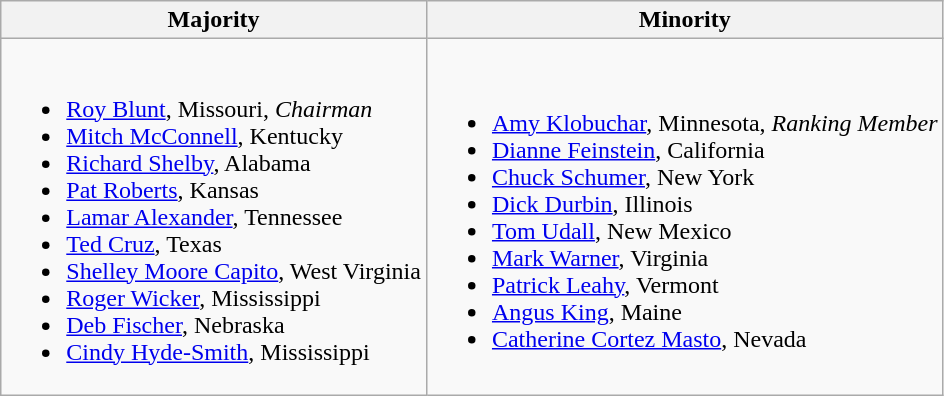<table class=wikitable>
<tr>
<th>Majority</th>
<th>Minority</th>
</tr>
<tr>
<td><br><ul><li><a href='#'>Roy Blunt</a>, Missouri, <em>Chairman</em></li><li><a href='#'>Mitch McConnell</a>, Kentucky</li><li><a href='#'>Richard Shelby</a>, Alabama</li><li><a href='#'>Pat Roberts</a>, Kansas</li><li><a href='#'>Lamar Alexander</a>, Tennessee</li><li><a href='#'>Ted Cruz</a>, Texas</li><li><a href='#'>Shelley Moore Capito</a>, West Virginia</li><li><a href='#'>Roger Wicker</a>, Mississippi</li><li><a href='#'>Deb Fischer</a>, Nebraska</li><li><a href='#'>Cindy Hyde-Smith</a>, Mississippi</li></ul></td>
<td><br><ul><li><a href='#'>Amy Klobuchar</a>, Minnesota, <em>Ranking Member</em></li><li><a href='#'>Dianne Feinstein</a>, California</li><li><a href='#'>Chuck Schumer</a>, New York</li><li><a href='#'>Dick Durbin</a>, Illinois</li><li><a href='#'>Tom Udall</a>, New Mexico</li><li><a href='#'>Mark Warner</a>, Virginia</li><li><a href='#'>Patrick Leahy</a>, Vermont</li><li><span><a href='#'>Angus King</a>, Maine</span></li><li><a href='#'>Catherine Cortez Masto</a>, Nevada</li></ul></td>
</tr>
</table>
